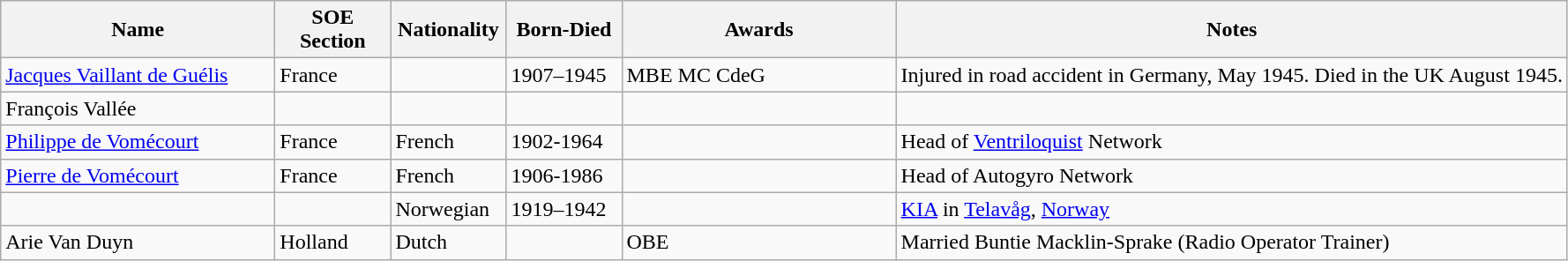<table class="wikitable">
<tr>
<th width="200">Name</th>
<th width="80">SOE Section</th>
<th width="80">Nationality</th>
<th width="80">Born-Died</th>
<th width="200">Awards</th>
<th>Notes</th>
</tr>
<tr>
<td><a href='#'>Jacques Vaillant de Guélis</a></td>
<td>France</td>
<td></td>
<td>1907–1945</td>
<td>MBE MC CdeG</td>
<td>Injured in road accident in Germany, May 1945. Died in the UK August 1945.</td>
</tr>
<tr>
<td>François Vallée</td>
<td></td>
<td></td>
<td></td>
<td></td>
<td></td>
</tr>
<tr>
<td><a href='#'>Philippe de Vomécourt</a></td>
<td>France</td>
<td>French</td>
<td>1902-1964</td>
<td></td>
<td>Head of <a href='#'>Ventriloquist</a> Network</td>
</tr>
<tr>
<td><a href='#'>Pierre de Vomécourt</a></td>
<td>France</td>
<td>French</td>
<td>1906-1986</td>
<td></td>
<td>Head of Autogyro Network</td>
</tr>
<tr>
<td></td>
<td></td>
<td>Norwegian</td>
<td>1919–1942</td>
<td></td>
<td><a href='#'>KIA</a> in <a href='#'>Telavåg</a>, <a href='#'>Norway</a></td>
</tr>
<tr>
<td>Arie Van Duyn</td>
<td>Holland</td>
<td>Dutch</td>
<td></td>
<td>OBE</td>
<td>Married Buntie Macklin-Sprake (Radio Operator Trainer)</td>
</tr>
</table>
